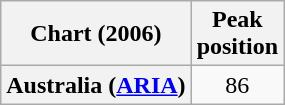<table class="wikitable plainrowheaders" style="text-align:center">
<tr>
<th scope="col">Chart (2006)</th>
<th scope="col">Peak<br>position</th>
</tr>
<tr>
<th scope="row">Australia (<a href='#'>ARIA</a>)</th>
<td>86</td>
</tr>
</table>
